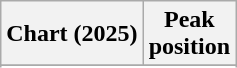<table class="wikitable sortable plainrowheaders" style="text-align:center">
<tr>
<th scope="col">Chart (2025)</th>
<th scope="col">Peak<br>position</th>
</tr>
<tr>
</tr>
<tr>
</tr>
<tr>
</tr>
<tr>
</tr>
<tr>
</tr>
<tr>
</tr>
</table>
